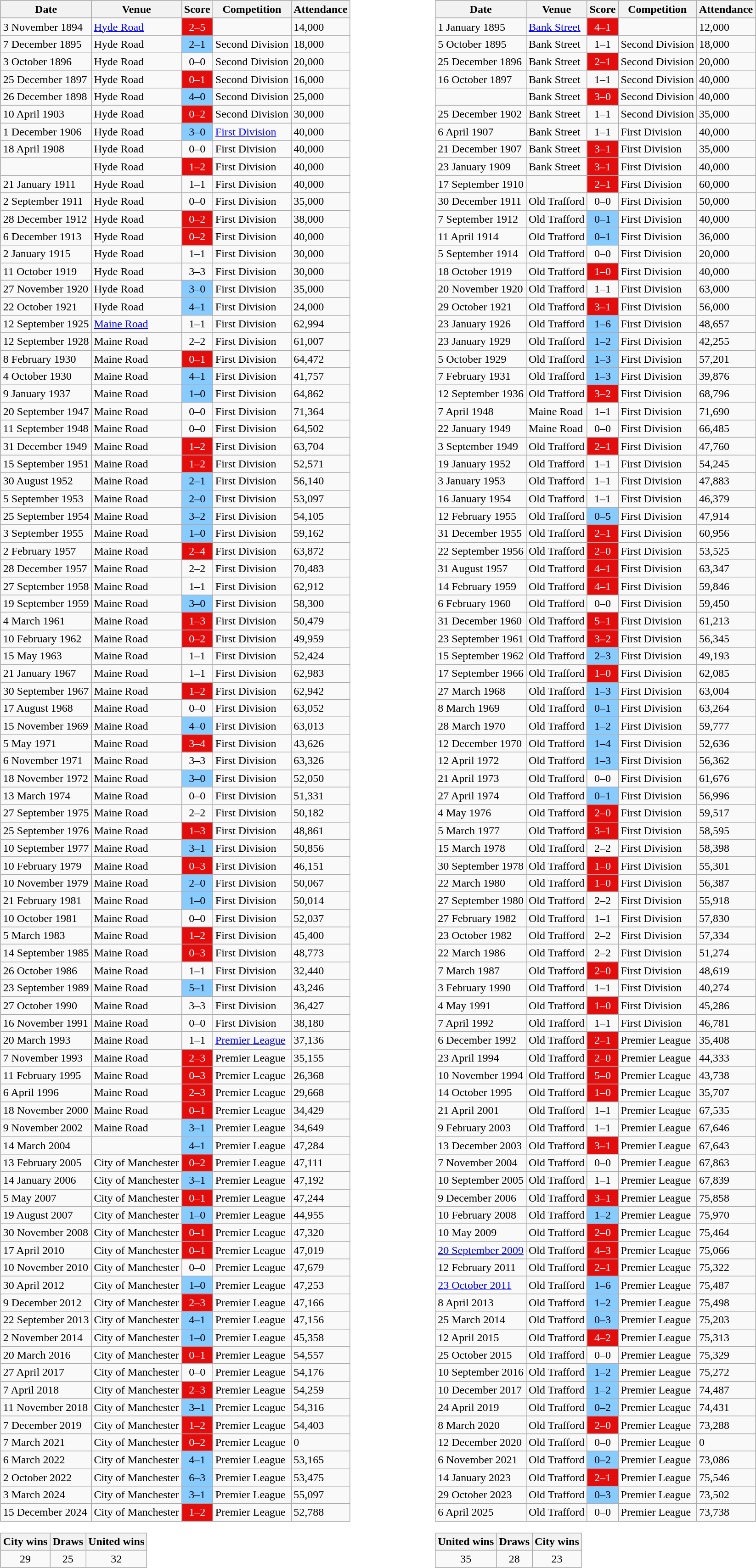<table>
<tr>
<td valign="top" width=33%><br><table class="wikitable">
<tr>
<th>Date</th>
<th>Venue</th>
<th>Score</th>
<th>Competition</th>
<th>Attendance</th>
</tr>
<tr>
<td>3 November 1894</td>
<td><a href='#'>Hyde Road</a></td>
<td align="center" style="background:#E20E0E; color:#FFFFFF">2–5</td>
<td></td>
<td>14,000</td>
</tr>
<tr>
<td>7 December 1895</td>
<td>Hyde Road</td>
<td align="center" style="background:#88CCFF">2–1</td>
<td>Second Division</td>
<td>18,000</td>
</tr>
<tr>
<td>3 October 1896</td>
<td>Hyde Road</td>
<td align="center">0–0</td>
<td>Second Division</td>
<td>20,000</td>
</tr>
<tr>
<td>25 December 1897</td>
<td>Hyde Road</td>
<td align="center" style="background:#E20E0E; color:#FFFFFF">0–1</td>
<td>Second Division</td>
<td>16,000</td>
</tr>
<tr>
<td>26 December 1898</td>
<td>Hyde Road</td>
<td align="center" style="background:#88CCFF">4–0</td>
<td>Second Division</td>
<td>25,000</td>
</tr>
<tr>
<td>10 April 1903</td>
<td>Hyde Road</td>
<td align="center" style="background:#E20E0E; color:#FFFFFF">0–2</td>
<td>Second Division</td>
<td>30,000</td>
</tr>
<tr>
<td>1 December 1906</td>
<td>Hyde Road</td>
<td align="center" style="background:#88CCFF">3–0</td>
<td><a href='#'>First Division</a></td>
<td>40,000</td>
</tr>
<tr>
<td>18 April 1908</td>
<td>Hyde Road</td>
<td align="center">0–0</td>
<td>First Division</td>
<td>40,000</td>
</tr>
<tr>
<td></td>
<td>Hyde Road</td>
<td align="center" style="background:#E20E0E; color:#FFFFFF">1–2</td>
<td>First Division</td>
<td>40,000</td>
</tr>
<tr>
<td>21 January 1911</td>
<td>Hyde Road</td>
<td align="center">1–1</td>
<td>First Division</td>
<td>40,000</td>
</tr>
<tr>
<td>2 September 1911</td>
<td>Hyde Road</td>
<td align="center">0–0</td>
<td>First Division</td>
<td>35,000</td>
</tr>
<tr>
<td>28 December 1912</td>
<td>Hyde Road</td>
<td align="center" style="background:#E20E0E; color:#FFFFFF">0–2</td>
<td>First Division</td>
<td>38,000</td>
</tr>
<tr>
<td>6 December 1913</td>
<td>Hyde Road</td>
<td align="center" style="background:#E20E0E; color:#FFFFFF">0–2</td>
<td>First Division</td>
<td>40,000</td>
</tr>
<tr>
<td>2 January 1915</td>
<td>Hyde Road</td>
<td align="center">1–1</td>
<td>First Division</td>
<td>30,000</td>
</tr>
<tr>
<td>11 October 1919</td>
<td>Hyde Road</td>
<td align="center">3–3</td>
<td>First Division</td>
<td>30,000</td>
</tr>
<tr>
<td>27 November 1920</td>
<td>Hyde Road</td>
<td align="center" style="background:#88CCFF">3–0</td>
<td>First Division</td>
<td>35,000</td>
</tr>
<tr>
<td>22 October 1921</td>
<td>Hyde Road</td>
<td align="center" style="background:#88CCFF">4–1</td>
<td>First Division</td>
<td>24,000</td>
</tr>
<tr>
<td>12 September 1925</td>
<td><a href='#'>Maine Road</a></td>
<td align="center">1–1</td>
<td>First Division</td>
<td>62,994</td>
</tr>
<tr>
<td>12 September 1928</td>
<td>Maine Road</td>
<td align="center">2–2</td>
<td>First Division</td>
<td>61,007</td>
</tr>
<tr>
<td>8 February 1930</td>
<td>Maine Road</td>
<td align="center" style="background:#E20E0E; color:#FFFFFF">0–1</td>
<td>First Division</td>
<td>64,472</td>
</tr>
<tr>
<td>4 October 1930</td>
<td>Maine Road</td>
<td align="center" style="background:#88CCFF">4–1</td>
<td>First Division</td>
<td>41,757</td>
</tr>
<tr>
<td>9 January 1937</td>
<td>Maine Road</td>
<td align="center" style="background:#88CCFF">1–0</td>
<td>First Division</td>
<td>64,862</td>
</tr>
<tr>
<td>20 September 1947</td>
<td>Maine Road</td>
<td align="center">0–0</td>
<td>First Division</td>
<td>71,364</td>
</tr>
<tr>
<td>11 September 1948</td>
<td>Maine Road</td>
<td align="center">0–0</td>
<td>First Division</td>
<td>64,502</td>
</tr>
<tr>
<td>31 December 1949</td>
<td>Maine Road</td>
<td align="center" style="background:#E20E0E; color:#FFFFFF">1–2</td>
<td>First Division</td>
<td>63,704</td>
</tr>
<tr>
<td>15 September 1951</td>
<td>Maine Road</td>
<td align="center" style="background:#E20E0E; color:#FFFFFF">1–2</td>
<td>First Division</td>
<td>52,571</td>
</tr>
<tr>
<td>30 August 1952</td>
<td>Maine Road</td>
<td align="center" style="background:#88CCFF">2–1</td>
<td>First Division</td>
<td>56,140</td>
</tr>
<tr>
<td>5 September 1953</td>
<td>Maine Road</td>
<td align="center" style="background:#88CCFF">2–0</td>
<td>First Division</td>
<td>53,097</td>
</tr>
<tr>
<td>25 September 1954</td>
<td>Maine Road</td>
<td align="center" style="background:#88CCFF">3–2</td>
<td>First Division</td>
<td>54,105</td>
</tr>
<tr>
<td>3 September 1955</td>
<td>Maine Road</td>
<td align="center" style="background:#88CCFF">1–0</td>
<td>First Division</td>
<td>59,162</td>
</tr>
<tr>
<td>2 February 1957</td>
<td>Maine Road</td>
<td align="center" style="background:#E20E0E; color:#FFFFFF">2–4</td>
<td>First Division</td>
<td>63,872</td>
</tr>
<tr>
<td>28 December 1957</td>
<td>Maine Road</td>
<td align="center">2–2</td>
<td>First Division</td>
<td>70,483</td>
</tr>
<tr>
<td>27 September 1958</td>
<td>Maine Road</td>
<td align="center">1–1</td>
<td>First Division</td>
<td>62,912</td>
</tr>
<tr>
<td>19 September 1959</td>
<td>Maine Road</td>
<td align="center" style="background:#88CCFF">3–0</td>
<td>First Division</td>
<td>58,300</td>
</tr>
<tr>
<td>4 March 1961</td>
<td>Maine Road</td>
<td align="center" style="background:#E20E0E; color:#FFFFFF">1–3</td>
<td>First Division</td>
<td>50,479</td>
</tr>
<tr>
<td>10 February 1962</td>
<td>Maine Road</td>
<td align="center" style="background:#E20E0E; color:#FFFFFF">0–2</td>
<td>First Division</td>
<td>49,959</td>
</tr>
<tr>
<td>15 May 1963</td>
<td>Maine Road</td>
<td align="center">1–1</td>
<td>First Division</td>
<td>52,424</td>
</tr>
<tr>
<td>21 January 1967</td>
<td>Maine Road</td>
<td align="center">1–1</td>
<td>First Division</td>
<td>62,983</td>
</tr>
<tr>
<td>30 September 1967</td>
<td>Maine Road</td>
<td align="center" style="background:#E20E0E; color:#FFFFFF">1–2</td>
<td>First Division</td>
<td>62,942</td>
</tr>
<tr>
<td>17 August 1968</td>
<td>Maine Road</td>
<td align="center">0–0</td>
<td>First Division</td>
<td>63,052</td>
</tr>
<tr>
<td>15 November 1969</td>
<td>Maine Road</td>
<td align="center" style="background:#88CCFF">4–0</td>
<td>First Division</td>
<td>63,013</td>
</tr>
<tr>
<td>5 May 1971</td>
<td>Maine Road</td>
<td align="center" style="background:#E20E0E; color:#FFFFFF">3–4</td>
<td>First Division</td>
<td>43,626</td>
</tr>
<tr>
<td>6 November 1971</td>
<td>Maine Road</td>
<td align="center">3–3</td>
<td>First Division</td>
<td>63,326</td>
</tr>
<tr>
<td>18 November 1972</td>
<td>Maine Road</td>
<td align="center" style="background:#88CCFF">3–0</td>
<td>First Division</td>
<td>52,050</td>
</tr>
<tr>
<td>13 March 1974</td>
<td>Maine Road</td>
<td align="center">0–0</td>
<td>First Division</td>
<td>51,331</td>
</tr>
<tr>
<td>27 September 1975</td>
<td>Maine Road</td>
<td align="center">2–2</td>
<td>First Division</td>
<td>50,182</td>
</tr>
<tr>
<td>25 September 1976</td>
<td>Maine Road</td>
<td align="center" style="background:#E20E0E; color:#FFFFFF">1–3</td>
<td>First Division</td>
<td>48,861</td>
</tr>
<tr>
<td>10 September 1977</td>
<td>Maine Road</td>
<td align="center" style="background:#88CCFF">3–1</td>
<td>First Division</td>
<td>50,856</td>
</tr>
<tr>
<td>10 February 1979</td>
<td>Maine Road</td>
<td align="center" style="background:#E20E0E; color:#FFFFFF">0–3</td>
<td>First Division</td>
<td>46,151</td>
</tr>
<tr>
<td>10 November 1979</td>
<td>Maine Road</td>
<td align="center" style="background:#88CCFF">2–0</td>
<td>First Division</td>
<td>50,067</td>
</tr>
<tr>
<td>21 February 1981</td>
<td>Maine Road</td>
<td align="center" style="background:#88CCFF">1–0</td>
<td>First Division</td>
<td>50,014</td>
</tr>
<tr>
<td>10 October 1981</td>
<td>Maine Road</td>
<td align="center">0–0</td>
<td>First Division</td>
<td>52,037</td>
</tr>
<tr>
<td>5 March 1983</td>
<td>Maine Road</td>
<td align="center" style="background:#E20E0E; color:#FFFFFF">1–2</td>
<td>First Division</td>
<td>45,400</td>
</tr>
<tr>
<td>14 September 1985</td>
<td>Maine Road</td>
<td align="center" style="background:#E20E0E; color:#FFFFFF">0–3</td>
<td>First Division</td>
<td>48,773</td>
</tr>
<tr>
<td>26 October 1986</td>
<td>Maine Road</td>
<td align="center">1–1</td>
<td>First Division</td>
<td>32,440</td>
</tr>
<tr>
<td>23 September 1989</td>
<td>Maine Road</td>
<td align="center" style="background:#88CCFF">5–1</td>
<td>First Division</td>
<td>43,246</td>
</tr>
<tr>
<td>27 October 1990</td>
<td>Maine Road</td>
<td align="center">3–3</td>
<td>First Division</td>
<td>36,427</td>
</tr>
<tr>
<td>16 November 1991</td>
<td>Maine Road</td>
<td align="center">0–0</td>
<td>First Division</td>
<td>38,180</td>
</tr>
<tr>
<td>20 March 1993</td>
<td>Maine Road</td>
<td align="center">1–1</td>
<td><a href='#'>Premier League</a></td>
<td>37,136</td>
</tr>
<tr>
<td>7 November 1993</td>
<td>Maine Road</td>
<td align="center" style="background:#E20E0E; color:#FFFFFF">2–3</td>
<td>Premier League</td>
<td>35,155</td>
</tr>
<tr>
<td>11 February 1995</td>
<td>Maine Road</td>
<td align="center" style="background:#E20E0E; color:#FFFFFF">0–3</td>
<td>Premier League</td>
<td>26,368</td>
</tr>
<tr>
<td>6 April 1996</td>
<td>Maine Road</td>
<td align="center" style="background:#E20E0E; color:#FFFFFF">2–3</td>
<td>Premier League</td>
<td>29,668</td>
</tr>
<tr>
<td>18 November 2000</td>
<td>Maine Road</td>
<td align="center" style="background:#E20E0E; color:#FFFFFF">0–1</td>
<td>Premier League</td>
<td>34,429</td>
</tr>
<tr>
<td>9 November 2002</td>
<td>Maine Road</td>
<td align="center" style="background:#88CCFF">3–1</td>
<td>Premier League</td>
<td>34,649</td>
</tr>
<tr>
<td>14 March 2004</td>
<td></td>
<td align="center" style="background:#88CCFF">4–1</td>
<td>Premier League</td>
<td>47,284</td>
</tr>
<tr>
<td>13 February 2005</td>
<td>City of Manchester</td>
<td align="center" style="background:#E20E0E; color:#FFFFFF">0–2</td>
<td>Premier League</td>
<td>47,111</td>
</tr>
<tr>
<td>14 January 2006</td>
<td>City of Manchester</td>
<td align="center" style="background:#88CCFF">3–1</td>
<td>Premier League</td>
<td>47,192</td>
</tr>
<tr>
<td>5 May 2007</td>
<td>City of Manchester</td>
<td align="center" style="background:#E20E0E; color:#FFFFFF">0–1</td>
<td>Premier League</td>
<td>47,244</td>
</tr>
<tr>
<td>19 August 2007</td>
<td>City of Manchester</td>
<td align="center" style="background:#88CCFF">1–0</td>
<td>Premier League</td>
<td>44,955</td>
</tr>
<tr>
<td>30 November 2008</td>
<td>City of Manchester</td>
<td align="center" style="background:#E20E0E; color:#FFFFFF">0–1</td>
<td>Premier League</td>
<td>47,320</td>
</tr>
<tr>
<td>17 April 2010</td>
<td>City of Manchester</td>
<td align="center" style="background:#E20E0E; color:#FFFFFF">0–1</td>
<td>Premier League</td>
<td>47,019</td>
</tr>
<tr>
<td>10 November 2010</td>
<td>City of Manchester</td>
<td align="center">0–0</td>
<td>Premier League</td>
<td>47,679</td>
</tr>
<tr>
<td>30 April 2012</td>
<td>City of Manchester</td>
<td align="center" style="background:#88CCFF">1–0</td>
<td>Premier League</td>
<td>47,253</td>
</tr>
<tr>
<td>9 December 2012</td>
<td>City of Manchester</td>
<td align="center" style="background:#E20E0E; color:#FFFFFF">2–3</td>
<td>Premier League</td>
<td>47,166</td>
</tr>
<tr>
<td>22 September 2013</td>
<td>City of Manchester</td>
<td align="center" style="background:#88CCFF">4–1</td>
<td>Premier League</td>
<td>47,156</td>
</tr>
<tr>
<td>2 November 2014</td>
<td>City of Manchester</td>
<td align="center" style="background:#88CCFF">1–0</td>
<td>Premier League</td>
<td>45,358</td>
</tr>
<tr>
<td>20 March 2016</td>
<td>City of Manchester</td>
<td align="center" style="background:#E20E0E; color:#FFFFFF">0–1</td>
<td>Premier League</td>
<td>54,557</td>
</tr>
<tr>
<td>27 April 2017</td>
<td>City of Manchester</td>
<td align="center">0–0</td>
<td>Premier League</td>
<td>54,176</td>
</tr>
<tr>
<td>7 April 2018</td>
<td>City of Manchester</td>
<td align="center" style="background:#E20E0E; color:#FFFFFF">2–3</td>
<td>Premier League</td>
<td>54,259</td>
</tr>
<tr>
<td>11 November 2018</td>
<td>City of Manchester</td>
<td align="center" style="background:#88CCFF">3–1</td>
<td>Premier League</td>
<td>54,316</td>
</tr>
<tr>
<td>7 December 2019</td>
<td>City of Manchester</td>
<td align="center" style="background:#E20E0E; color:#FFFFFF">1–2</td>
<td>Premier League</td>
<td>54,403</td>
</tr>
<tr>
<td>7 March 2021</td>
<td>City of Manchester</td>
<td align="center" style="background:#E20E0E; color:#FFFFFF">0–2</td>
<td>Premier League</td>
<td>0</td>
</tr>
<tr>
<td>6 March 2022</td>
<td>City of Manchester</td>
<td align="center" style="background:#88CCFF">4–1</td>
<td>Premier League</td>
<td>53,165</td>
</tr>
<tr>
<td>2 October 2022</td>
<td>City of Manchester</td>
<td align="center" style="background:#88CCFF">6–3</td>
<td>Premier League</td>
<td>53,475</td>
</tr>
<tr>
<td>3 March 2024</td>
<td>City of Manchester</td>
<td align="center" style="background:#88CCFF">3–1</td>
<td>Premier League</td>
<td>55,097</td>
</tr>
<tr>
<td>15 December 2024</td>
<td>City of Manchester</td>
<td align="center" style="background:#E20E0E; color:#FFFFFF">1–2</td>
<td>Premier League</td>
<td>52,788</td>
</tr>
</table>
<table class="wikitable" style="text-align:center">
<tr>
<th>City wins</th>
<th>Draws</th>
<th>United wins</th>
</tr>
<tr>
<td>29</td>
<td>25</td>
<td>32</td>
</tr>
</table>
</td>
<td valign="top" width=33%><br><table class="wikitable">
<tr>
<th>Date</th>
<th>Venue</th>
<th>Score</th>
<th>Competition</th>
<th>Attendance</th>
</tr>
<tr>
<td>1 January 1895</td>
<td><a href='#'>Bank Street</a></td>
<td align="center" style="background:#E20E0E; color:#FFFFFF">4–1</td>
<td></td>
<td>12,000</td>
</tr>
<tr>
<td>5 October 1895</td>
<td>Bank Street</td>
<td align="center">1–1</td>
<td>Second Division</td>
<td>18,000</td>
</tr>
<tr>
<td>25 December 1896</td>
<td>Bank Street</td>
<td align="center" style="background:#E20E0E; color:#FFFFFF">2–1</td>
<td>Second Division</td>
<td>20,000</td>
</tr>
<tr>
<td>16 October 1897</td>
<td>Bank Street</td>
<td align="center">1–1</td>
<td>Second Division</td>
<td>40,000</td>
</tr>
<tr>
<td></td>
<td>Bank Street</td>
<td align="center" style="background:#E20E0E; color:#FFFFFF">3–0</td>
<td>Second Division</td>
<td>40,000</td>
</tr>
<tr>
<td>25 December 1902</td>
<td>Bank Street</td>
<td align="center">1–1</td>
<td>Second Division</td>
<td>35,000</td>
</tr>
<tr>
<td>6 April 1907</td>
<td>Bank Street</td>
<td align="center">1–1</td>
<td>First Division</td>
<td>40,000</td>
</tr>
<tr>
<td>21 December 1907</td>
<td>Bank Street</td>
<td align="center" style="background:#E20E0E; color:#FFFFFF">3–1</td>
<td>First Division</td>
<td>35,000</td>
</tr>
<tr>
<td>23 January 1909</td>
<td>Bank Street</td>
<td align="center" style="background:#E20E0E; color:#FFFFFF">3–1</td>
<td>First Division</td>
<td>40,000</td>
</tr>
<tr>
<td>17 September 1910</td>
<td></td>
<td align="center" style="background:#E20E0E; color:#FFFFFF">2–1</td>
<td>First Division</td>
<td>60,000</td>
</tr>
<tr>
<td>30 December 1911</td>
<td>Old Trafford</td>
<td align="center">0–0</td>
<td>First Division</td>
<td>50,000</td>
</tr>
<tr>
<td>7 September 1912</td>
<td>Old Trafford</td>
<td align="center" style="background:#88CCFF">0–1</td>
<td>First Division</td>
<td>40,000</td>
</tr>
<tr>
<td>11 April 1914</td>
<td>Old Trafford</td>
<td align="center" style="background:#88CCFF">0–1</td>
<td>First Division</td>
<td>36,000</td>
</tr>
<tr>
<td>5 September 1914</td>
<td>Old Trafford</td>
<td align="center">0–0</td>
<td>First Division</td>
<td>20,000</td>
</tr>
<tr>
<td>18 October 1919</td>
<td>Old Trafford</td>
<td align="center" style="background:#E20E0E; color:#FFFFFF">1–0</td>
<td>First Division</td>
<td>40,000</td>
</tr>
<tr>
<td>20 November 1920</td>
<td>Old Trafford</td>
<td align="center">1–1</td>
<td>First Division</td>
<td>63,000</td>
</tr>
<tr>
<td>29 October 1921</td>
<td>Old Trafford</td>
<td align="center" style="background:#E20E0E; color:#FFFFFF">3–1</td>
<td>First Division</td>
<td>56,000</td>
</tr>
<tr>
<td>23 January 1926</td>
<td>Old Trafford</td>
<td align="center" style="background:#88CCFF">1–6</td>
<td>First Division</td>
<td>48,657</td>
</tr>
<tr>
<td>23 January 1929</td>
<td>Old Trafford</td>
<td align="center" style="background:#88CCFF">1–2</td>
<td>First Division</td>
<td>42,255</td>
</tr>
<tr>
<td>5 October 1929</td>
<td>Old Trafford</td>
<td align="center" style="background:#88CCFF">1–3</td>
<td>First Division</td>
<td>57,201</td>
</tr>
<tr>
<td>7 February 1931</td>
<td>Old Trafford</td>
<td align="center" style="background:#88CCFF">1–3</td>
<td>First Division</td>
<td>39,876</td>
</tr>
<tr>
<td>12 September 1936</td>
<td>Old Trafford</td>
<td align="center" style="background:#E20E0E; color:#FFFFFF">3–2</td>
<td>First Division</td>
<td>68,796</td>
</tr>
<tr>
<td>7 April 1948</td>
<td>Maine Road</td>
<td align="center">1–1</td>
<td>First Division</td>
<td>71,690</td>
</tr>
<tr>
<td>22 January 1949</td>
<td>Maine Road</td>
<td align="center">0–0</td>
<td>First Division</td>
<td>66,485</td>
</tr>
<tr>
<td>3 September 1949</td>
<td>Old Trafford</td>
<td align="center" style="background:#E20E0E; color:#FFFFFF">2–1</td>
<td>First Division</td>
<td>47,760</td>
</tr>
<tr>
<td>19 January 1952</td>
<td>Old Trafford</td>
<td align="center">1–1</td>
<td>First Division</td>
<td>54,245</td>
</tr>
<tr>
<td>3 January 1953</td>
<td>Old Trafford</td>
<td align="center">1–1</td>
<td>First Division</td>
<td>47,883</td>
</tr>
<tr>
<td>16 January 1954</td>
<td>Old Trafford</td>
<td align="center">1–1</td>
<td>First Division</td>
<td>46,379</td>
</tr>
<tr>
<td>12 February 1955</td>
<td>Old Trafford</td>
<td align="center" style="background:#88CCFF">0–5</td>
<td>First Division</td>
<td>47,914</td>
</tr>
<tr>
<td>31 December 1955</td>
<td>Old Trafford</td>
<td align="center" style="background:#E20E0E; color:#FFFFFF">2–1</td>
<td>First Division</td>
<td>60,956</td>
</tr>
<tr>
<td>22 September 1956</td>
<td>Old Trafford</td>
<td align="center" style="background:#E20E0E; color:#FFFFFF">2–0</td>
<td>First Division</td>
<td>53,525</td>
</tr>
<tr>
<td>31 August 1957</td>
<td>Old Trafford</td>
<td align="center" style="background:#E20E0E; color:#FFFFFF">4–1</td>
<td>First Division</td>
<td>63,347</td>
</tr>
<tr>
<td>14 February 1959</td>
<td>Old Trafford</td>
<td align="center" style="background:#E20E0E; color:#FFFFFF">4–1</td>
<td>First Division</td>
<td>59,846</td>
</tr>
<tr>
<td>6 February 1960</td>
<td>Old Trafford</td>
<td align="center">0–0</td>
<td>First Division</td>
<td>59,450</td>
</tr>
<tr>
<td>31 December 1960</td>
<td>Old Trafford</td>
<td align="center" style="background:#E20E0E; color:#FFFFFF">5–1</td>
<td>First Division</td>
<td>61,213</td>
</tr>
<tr>
<td>23 September 1961</td>
<td>Old Trafford</td>
<td align="center" style="background:#E20E0E; color:#FFFFFF">3–2</td>
<td>First Division</td>
<td>56,345</td>
</tr>
<tr>
<td>15 September 1962</td>
<td>Old Trafford</td>
<td align="center" style="background:#88CCFF">2–3</td>
<td>First Division</td>
<td>49,193</td>
</tr>
<tr>
<td>17 September 1966</td>
<td>Old Trafford</td>
<td align="center" style="background:#E20E0E; color:#FFFFFF">1–0</td>
<td>First Division</td>
<td>62,085</td>
</tr>
<tr>
<td>27 March 1968</td>
<td>Old Trafford</td>
<td align="center" style="background:#88CCFF">1–3</td>
<td>First Division</td>
<td>63,004</td>
</tr>
<tr>
<td>8 March 1969</td>
<td>Old Trafford</td>
<td align="center" style="background:#88CCFF">0–1</td>
<td>First Division</td>
<td>63,264</td>
</tr>
<tr>
<td>28 March 1970</td>
<td>Old Trafford</td>
<td align="center" style="background:#88CCFF">1–2</td>
<td>First Division</td>
<td>59,777</td>
</tr>
<tr>
<td>12 December 1970</td>
<td>Old Trafford</td>
<td align="center" style="background:#88CCFF">1–4</td>
<td>First Division</td>
<td>52,636</td>
</tr>
<tr>
<td>12 April 1972</td>
<td>Old Trafford</td>
<td align="center" style="background:#88CCFF">1–3</td>
<td>First Division</td>
<td>56,362</td>
</tr>
<tr>
<td>21 April 1973</td>
<td>Old Trafford</td>
<td align="center">0–0</td>
<td>First Division</td>
<td>61,676</td>
</tr>
<tr>
<td>27 April 1974</td>
<td>Old Trafford</td>
<td align="center" style="background:#88CCFF">0–1</td>
<td>First Division</td>
<td>56,996</td>
</tr>
<tr>
<td>4 May 1976</td>
<td>Old Trafford</td>
<td align="center" style="background:#E20E0E; color:#FFFFFF">2–0</td>
<td>First Division</td>
<td>59,517</td>
</tr>
<tr>
<td>5 March 1977</td>
<td>Old Trafford</td>
<td align="center" style="background:#E20E0E; color:#FFFFFF">3–1</td>
<td>First Division</td>
<td>58,595</td>
</tr>
<tr>
<td>15 March 1978</td>
<td>Old Trafford</td>
<td align="center">2–2</td>
<td>First Division</td>
<td>58,398</td>
</tr>
<tr>
<td>30 September 1978</td>
<td>Old Trafford</td>
<td align="center" style="background:#E20E0E; color:#FFFFFF">1–0</td>
<td>First Division</td>
<td>55,301</td>
</tr>
<tr>
<td>22 March 1980</td>
<td>Old Trafford</td>
<td align="center" style="background:#E20E0E; color:#FFFFFF">1–0</td>
<td>First Division</td>
<td>56,387</td>
</tr>
<tr>
<td>27 September 1980</td>
<td>Old Trafford</td>
<td align="center">2–2</td>
<td>First Division</td>
<td>55,918</td>
</tr>
<tr>
<td>27 February 1982</td>
<td>Old Trafford</td>
<td align="center">1–1</td>
<td>First Division</td>
<td>57,830</td>
</tr>
<tr>
<td>23 October 1982</td>
<td>Old Trafford</td>
<td align="center">2–2</td>
<td>First Division</td>
<td>57,334</td>
</tr>
<tr>
<td>22 March 1986</td>
<td>Old Trafford</td>
<td align="center">2–2</td>
<td>First Division</td>
<td>51,274</td>
</tr>
<tr>
<td>7 March 1987</td>
<td>Old Trafford</td>
<td align="center" style="background:#E20E0E; color:#FFFFFF">2–0</td>
<td>First Division</td>
<td>48,619</td>
</tr>
<tr>
<td>3 February 1990</td>
<td>Old Trafford</td>
<td align="center">1–1</td>
<td>First Division</td>
<td>40,274</td>
</tr>
<tr>
<td>4 May 1991</td>
<td>Old Trafford</td>
<td align="center" style="background:#E20E0E; color:#FFFFFF">1–0</td>
<td>First Division</td>
<td>45,286</td>
</tr>
<tr>
<td>7 April 1992</td>
<td>Old Trafford</td>
<td align="center">1–1</td>
<td>First Division</td>
<td>46,781</td>
</tr>
<tr>
<td>6 December 1992</td>
<td>Old Trafford</td>
<td align="center" style="background:#E20E0E; color:#FFFFFF">2–1</td>
<td>Premier League</td>
<td>35,408</td>
</tr>
<tr>
<td>23 April 1994</td>
<td>Old Trafford</td>
<td align="center" style="background:#E20E0E; color:#FFFFFF">2–0</td>
<td>Premier League</td>
<td>44,333</td>
</tr>
<tr>
<td>10 November 1994</td>
<td>Old Trafford</td>
<td align="center" style="background:#E20E0E; color:#FFFFFF">5–0</td>
<td>Premier League</td>
<td>43,738</td>
</tr>
<tr>
<td>14 October 1995</td>
<td>Old Trafford</td>
<td align="center" style="background:#E20E0E; color:#FFFFFF">1–0</td>
<td>Premier League</td>
<td>35,707</td>
</tr>
<tr>
<td>21 April 2001</td>
<td>Old Trafford</td>
<td align="center">1–1</td>
<td>Premier League</td>
<td>67,535</td>
</tr>
<tr>
<td>9 February 2003</td>
<td>Old Trafford</td>
<td align="center">1–1</td>
<td>Premier League</td>
<td>67,646</td>
</tr>
<tr>
<td>13 December 2003</td>
<td>Old Trafford</td>
<td align="center" style="background:#E20E0E; color:#FFFFFF">3–1</td>
<td>Premier League</td>
<td>67,643</td>
</tr>
<tr>
<td>7 November 2004</td>
<td>Old Trafford</td>
<td align="center">0–0</td>
<td>Premier League</td>
<td>67,863</td>
</tr>
<tr>
<td>10 September 2005</td>
<td>Old Trafford</td>
<td align="center">1–1</td>
<td>Premier League</td>
<td>67,839</td>
</tr>
<tr>
<td>9 December 2006</td>
<td>Old Trafford</td>
<td align="center" style="background:#E20E0E; color:#FFFFFF">3–1</td>
<td>Premier League</td>
<td>75,858</td>
</tr>
<tr>
<td>10 February 2008</td>
<td>Old Trafford</td>
<td align="center" style="background:#88CCFF">1–2</td>
<td>Premier League</td>
<td>75,970</td>
</tr>
<tr>
<td>10 May 2009</td>
<td>Old Trafford</td>
<td align="center" style="background:#E20E0E; color:#FFFFFF">2–0</td>
<td>Premier League</td>
<td>75,464</td>
</tr>
<tr>
<td><a href='#'>20 September 2009</a></td>
<td>Old Trafford</td>
<td align="center" style="background:#E20E0E; color:#FFFFFF">4–3</td>
<td>Premier League</td>
<td>75,066</td>
</tr>
<tr>
<td>12 February 2011</td>
<td>Old Trafford</td>
<td align="center" style="background:#E20E0E; color:#FFFFFF">2–1</td>
<td>Premier League</td>
<td>75,322</td>
</tr>
<tr>
<td><a href='#'>23 October 2011</a></td>
<td>Old Trafford</td>
<td align="center" style="background:#88CCFF">1–6</td>
<td>Premier League</td>
<td>75,487</td>
</tr>
<tr>
<td>8 April 2013</td>
<td>Old Trafford</td>
<td align="center" style="background:#88CCFF">1–2</td>
<td>Premier League</td>
<td>75,498</td>
</tr>
<tr>
<td>25 March 2014</td>
<td>Old Trafford</td>
<td align="center" style="background:#88CCFF">0–3</td>
<td>Premier League</td>
<td>75,203</td>
</tr>
<tr>
<td>12 April 2015</td>
<td>Old Trafford</td>
<td align="center" style="background:#E20E0E; color:#FFFFFF">4–2</td>
<td>Premier League</td>
<td>75,313</td>
</tr>
<tr>
<td>25 October 2015</td>
<td>Old Trafford</td>
<td align="center">0–0</td>
<td>Premier League</td>
<td>75,329</td>
</tr>
<tr>
<td>10 September 2016</td>
<td>Old Trafford</td>
<td align="center" style="background:#88CCFF">1–2</td>
<td>Premier League</td>
<td>75,272</td>
</tr>
<tr>
<td>10 December 2017</td>
<td>Old Trafford</td>
<td align="center" style="background:#88CCFF">1–2</td>
<td>Premier League</td>
<td>74,487</td>
</tr>
<tr>
<td>24 April 2019</td>
<td>Old Trafford</td>
<td align="center" style="background:#88CCFF">0–2</td>
<td>Premier League</td>
<td>74,431</td>
</tr>
<tr>
<td>8 March 2020</td>
<td>Old Trafford</td>
<td align="center" style="background:#E20E0E; color:#FFFFFF">2–0</td>
<td>Premier League</td>
<td>73,288</td>
</tr>
<tr>
<td>12 December 2020</td>
<td>Old Trafford</td>
<td align="center">0–0</td>
<td>Premier League</td>
<td>0</td>
</tr>
<tr>
<td>6 November 2021</td>
<td>Old Trafford</td>
<td align="center" style="background:#88CCFF">0–2</td>
<td>Premier League</td>
<td>73,086</td>
</tr>
<tr>
<td>14 January 2023</td>
<td>Old Trafford</td>
<td align="center" style="background:#E20E0E; color:#FFFFFF">2–1</td>
<td>Premier League</td>
<td>75,546</td>
</tr>
<tr>
<td>29 October 2023</td>
<td>Old Trafford</td>
<td align="center" style="background:#88CCFF">0–3</td>
<td>Premier League</td>
<td>73,502</td>
</tr>
<tr>
<td>6 April 2025</td>
<td>Old Trafford</td>
<td align="center">0–0</td>
<td>Premier League</td>
<td>73,738</td>
</tr>
</table>
<table class="wikitable" style="text-align:center">
<tr>
<th>United wins</th>
<th>Draws</th>
<th>City wins</th>
</tr>
<tr>
<td>35</td>
<td>28</td>
<td>23</td>
</tr>
</table>
</td>
</tr>
</table>
